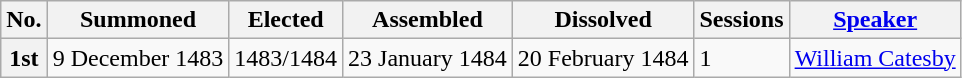<table class="wikitable">
<tr>
<th>No.</th>
<th>Summoned</th>
<th>Elected</th>
<th>Assembled</th>
<th>Dissolved</th>
<th>Sessions</th>
<th><a href='#'>Speaker</a></th>
</tr>
<tr>
<th>1st</th>
<td>9 December 1483</td>
<td>1483/1484</td>
<td>23 January 1484</td>
<td>20 February 1484</td>
<td>1</td>
<td><a href='#'>William Catesby</a></td>
</tr>
</table>
